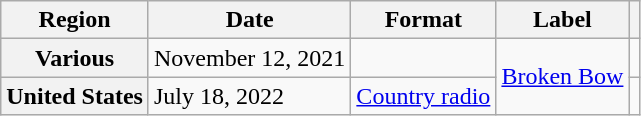<table class="wikitable plainrowheaders">
<tr>
<th scope="col">Region</th>
<th scope="col">Date</th>
<th scope="col">Format</th>
<th scope="col">Label</th>
<th scope="col"></th>
</tr>
<tr>
<th scope="row">Various</th>
<td>November 12, 2021</td>
<td></td>
<td rowspan="2"><a href='#'>Broken Bow</a></td>
<td></td>
</tr>
<tr>
<th scope="row">United States</th>
<td>July 18, 2022</td>
<td><a href='#'>Country radio</a></td>
<td></td>
</tr>
</table>
